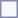<table style="border:1px solid #8888aa; background-color:#f7f8ff; padding:5px; font-size:95%; margin: 0px 12px 12px 0px;">
</table>
